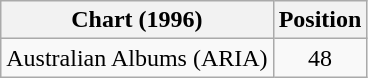<table class="wikitable" style="text-align:center;">
<tr>
<th>Chart (1996)</th>
<th>Position</th>
</tr>
<tr>
<td align="left">Australian Albums (ARIA)</td>
<td>48</td>
</tr>
</table>
